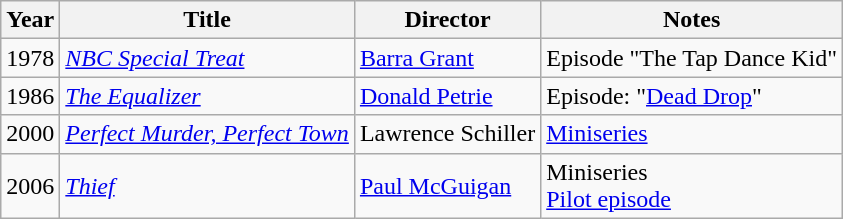<table class="wikitable">
<tr>
<th>Year</th>
<th>Title</th>
<th>Director</th>
<th>Notes</th>
</tr>
<tr>
<td>1978</td>
<td><em><a href='#'>NBC Special Treat</a></em></td>
<td><a href='#'>Barra Grant</a></td>
<td>Episode "The Tap Dance Kid"</td>
</tr>
<tr>
<td>1986</td>
<td><em><a href='#'>The Equalizer</a></em></td>
<td><a href='#'>Donald Petrie</a></td>
<td>Episode: "<a href='#'>Dead Drop</a>"</td>
</tr>
<tr>
<td>2000</td>
<td><em><a href='#'>Perfect Murder, Perfect Town</a></em></td>
<td>Lawrence Schiller</td>
<td><a href='#'>Miniseries</a></td>
</tr>
<tr>
<td>2006</td>
<td><em><a href='#'>Thief</a></em></td>
<td><a href='#'>Paul McGuigan</a></td>
<td>Miniseries<br><a href='#'>Pilot episode</a></td>
</tr>
</table>
